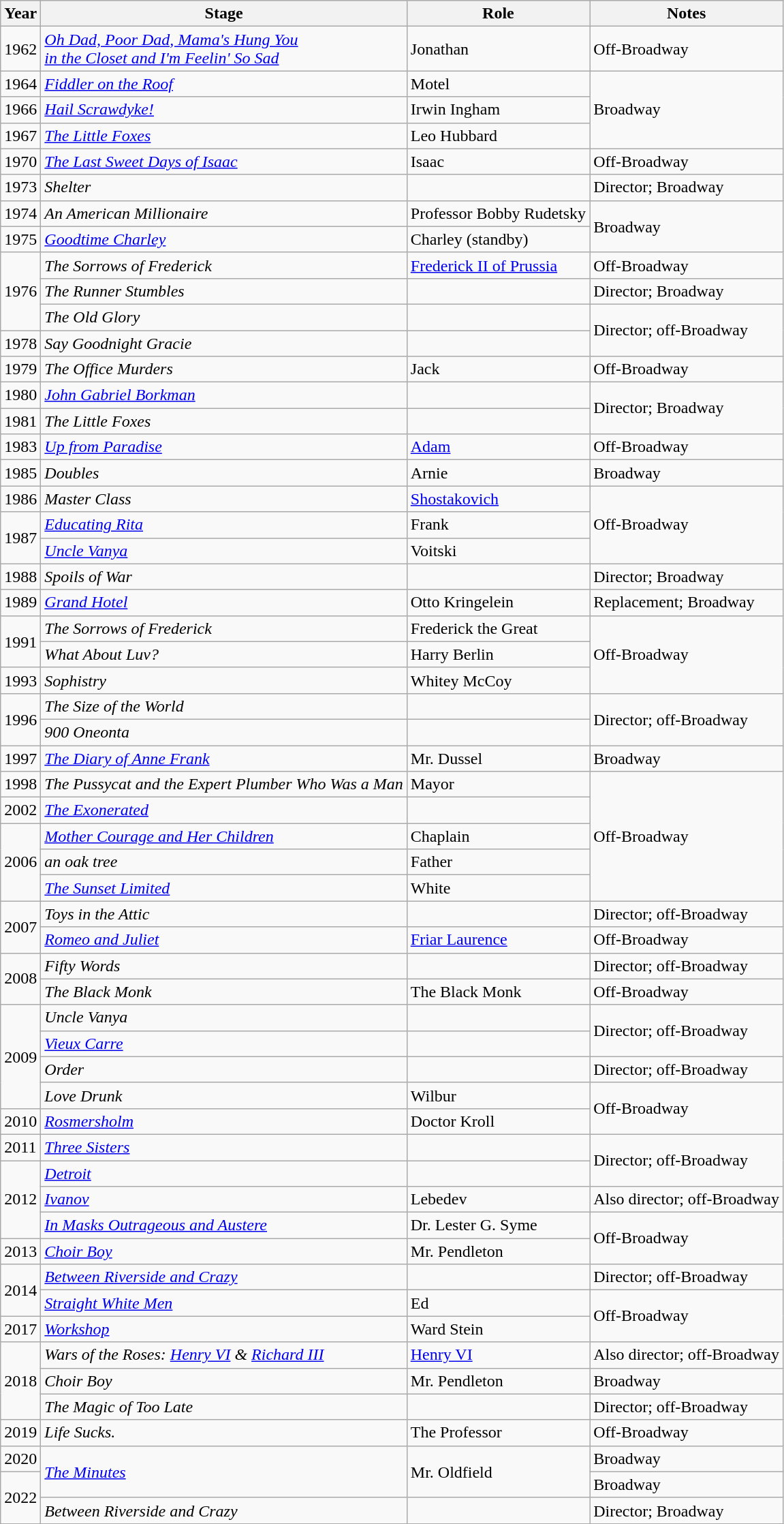<table class="wikitable sortable">
<tr style="text-align:center;">
<th>Year</th>
<th>Stage</th>
<th>Role</th>
<th class="unsortable">Notes</th>
</tr>
<tr>
<td>1962</td>
<td><em><a href='#'>Oh Dad, Poor Dad, Mama's Hung You <br> in the Closet and I'm Feelin' So Sad</a></em></td>
<td>Jonathan</td>
<td>Off-Broadway</td>
</tr>
<tr>
<td>1964</td>
<td><em><a href='#'>Fiddler on the Roof</a></em></td>
<td>Motel</td>
<td rowspan="3">Broadway</td>
</tr>
<tr>
<td>1966</td>
<td><em><a href='#'>Hail Scrawdyke!</a></em></td>
<td>Irwin Ingham</td>
</tr>
<tr>
<td>1967</td>
<td><em><a href='#'>The Little Foxes</a></em></td>
<td>Leo Hubbard</td>
</tr>
<tr>
<td>1970</td>
<td><em><a href='#'>The Last Sweet Days of Isaac</a></em></td>
<td>Isaac</td>
<td>Off-Broadway</td>
</tr>
<tr>
<td>1973</td>
<td><em>Shelter</em></td>
<td></td>
<td>Director; Broadway</td>
</tr>
<tr>
<td>1974</td>
<td><em>An American Millionaire</em></td>
<td>Professor Bobby Rudetsky</td>
<td rowspan="2">Broadway</td>
</tr>
<tr>
<td>1975</td>
<td><em><a href='#'>Goodtime Charley</a></em></td>
<td>Charley (standby)</td>
</tr>
<tr>
<td rowspan="3">1976</td>
<td><em>The Sorrows of Frederick</em></td>
<td><a href='#'>Frederick II of Prussia</a></td>
<td>Off-Broadway</td>
</tr>
<tr>
<td><em>The Runner Stumbles</em></td>
<td></td>
<td>Director; Broadway</td>
</tr>
<tr>
<td><em>The Old Glory</em></td>
<td></td>
<td rowspan="2">Director; off-Broadway</td>
</tr>
<tr>
<td>1978</td>
<td><em>Say Goodnight Gracie</em></td>
<td></td>
</tr>
<tr>
<td>1979</td>
<td><em>The Office Murders</em></td>
<td>Jack</td>
<td>Off-Broadway</td>
</tr>
<tr>
<td>1980</td>
<td><em><a href='#'>John Gabriel Borkman</a></em></td>
<td></td>
<td rowspan="2">Director; Broadway</td>
</tr>
<tr>
<td>1981</td>
<td><em>The Little Foxes</em></td>
<td></td>
</tr>
<tr>
<td>1983</td>
<td><em><a href='#'>Up from Paradise</a></em></td>
<td><a href='#'>Adam</a></td>
<td>Off-Broadway</td>
</tr>
<tr>
<td>1985</td>
<td><em>Doubles</em></td>
<td>Arnie</td>
<td>Broadway</td>
</tr>
<tr>
<td>1986</td>
<td><em>Master Class</em></td>
<td><a href='#'>Shostakovich</a></td>
<td rowspan="3">Off-Broadway</td>
</tr>
<tr>
<td rowspan="2">1987</td>
<td><em><a href='#'>Educating Rita</a></em></td>
<td>Frank</td>
</tr>
<tr>
<td><em><a href='#'>Uncle Vanya</a></em></td>
<td>Voitski</td>
</tr>
<tr>
<td>1988</td>
<td><em>Spoils of War</em></td>
<td></td>
<td>Director; Broadway</td>
</tr>
<tr>
<td>1989</td>
<td><em><a href='#'>Grand Hotel</a></em></td>
<td>Otto Kringelein</td>
<td>Replacement; Broadway</td>
</tr>
<tr>
<td rowspan="2">1991</td>
<td><em>The Sorrows of Frederick</em></td>
<td>Frederick the Great</td>
<td rowspan="3">Off-Broadway</td>
</tr>
<tr>
<td><em>What About Luv?</em></td>
<td>Harry Berlin</td>
</tr>
<tr>
<td>1993</td>
<td><em>Sophistry</em></td>
<td>Whitey McCoy</td>
</tr>
<tr>
<td rowspan="2">1996</td>
<td><em>The Size of the World</em></td>
<td></td>
<td rowspan="2">Director; off-Broadway</td>
</tr>
<tr>
<td><em>900 Oneonta</em></td>
<td></td>
</tr>
<tr>
<td>1997</td>
<td><em><a href='#'>The Diary of Anne Frank</a></em></td>
<td>Mr. Dussel</td>
<td>Broadway</td>
</tr>
<tr>
<td>1998</td>
<td><em>The Pussycat and the Expert Plumber Who Was a Man</em></td>
<td>Mayor</td>
<td rowspan="5">Off-Broadway</td>
</tr>
<tr>
<td>2002</td>
<td><em><a href='#'>The Exonerated</a></em></td>
<td></td>
</tr>
<tr>
<td rowspan="3">2006</td>
<td><em><a href='#'>Mother Courage and Her Children</a></em></td>
<td>Chaplain</td>
</tr>
<tr>
<td><em>an oak tree</em></td>
<td>Father</td>
</tr>
<tr>
<td><em><a href='#'>The Sunset Limited</a></em></td>
<td>White</td>
</tr>
<tr>
<td rowspan="2">2007</td>
<td><em>Toys in the Attic</em></td>
<td></td>
<td>Director; off-Broadway</td>
</tr>
<tr>
<td><em><a href='#'>Romeo and Juliet</a></em></td>
<td><a href='#'>Friar Laurence</a></td>
<td>Off-Broadway</td>
</tr>
<tr>
<td rowspan="2">2008</td>
<td><em>Fifty Words</em></td>
<td></td>
<td>Director; off-Broadway</td>
</tr>
<tr>
<td><em>The Black Monk</em></td>
<td>The Black Monk</td>
<td>Off-Broadway</td>
</tr>
<tr>
<td rowspan="4">2009</td>
<td><em>Uncle Vanya</em></td>
<td></td>
<td rowspan="2">Director; off-Broadway</td>
</tr>
<tr>
<td><em><a href='#'>Vieux Carre</a></em></td>
<td></td>
</tr>
<tr>
<td><em>Order</em></td>
<td></td>
<td>Director; off-Broadway</td>
</tr>
<tr>
<td><em>Love Drunk</em></td>
<td>Wilbur</td>
<td rowspan="2">Off-Broadway</td>
</tr>
<tr>
<td>2010</td>
<td><em><a href='#'>Rosmersholm</a></em></td>
<td>Doctor Kroll</td>
</tr>
<tr>
<td>2011</td>
<td><em><a href='#'>Three Sisters</a></em></td>
<td></td>
<td rowspan="2">Director; off-Broadway</td>
</tr>
<tr>
<td rowspan="3">2012</td>
<td><em><a href='#'>Detroit</a></em></td>
<td></td>
</tr>
<tr>
<td><em><a href='#'>Ivanov</a></em></td>
<td>Lebedev</td>
<td>Also director; off-Broadway</td>
</tr>
<tr>
<td><em><a href='#'>In Masks Outrageous and Austere</a></em></td>
<td>Dr. Lester G. Syme</td>
<td rowspan="2">Off-Broadway</td>
</tr>
<tr>
<td>2013</td>
<td><em><a href='#'>Choir Boy</a></em></td>
<td>Mr. Pendleton</td>
</tr>
<tr>
<td rowspan="2">2014</td>
<td><em><a href='#'>Between Riverside and Crazy</a></em></td>
<td></td>
<td>Director; off-Broadway</td>
</tr>
<tr>
<td><em><a href='#'>Straight White Men</a></em></td>
<td>Ed</td>
<td rowspan="2">Off-Broadway</td>
</tr>
<tr>
<td>2017</td>
<td><em><a href='#'>Workshop</a></em></td>
<td>Ward Stein</td>
</tr>
<tr>
<td rowspan="3">2018</td>
<td><em>Wars of the Roses: <a href='#'>Henry VI</a> & <a href='#'>Richard III</a></em></td>
<td><a href='#'>Henry VI</a></td>
<td>Also director; off-Broadway</td>
</tr>
<tr>
<td><em>Choir Boy</em></td>
<td>Mr. Pendleton</td>
<td>Broadway</td>
</tr>
<tr>
<td><em>The Magic of Too Late</em></td>
<td></td>
<td>Director; off-Broadway</td>
</tr>
<tr>
<td>2019</td>
<td><em>Life Sucks.</em></td>
<td>The Professor</td>
<td>Off-Broadway</td>
</tr>
<tr>
<td>2020</td>
<td rowspan="2"><em><a href='#'>The Minutes</a></em></td>
<td rowspan="2">Mr. Oldfield</td>
<td>Broadway</td>
</tr>
<tr>
<td rowspan="2">2022</td>
<td>Broadway</td>
</tr>
<tr>
<td><em>Between Riverside and Crazy</em></td>
<td></td>
<td>Director; Broadway</td>
</tr>
</table>
